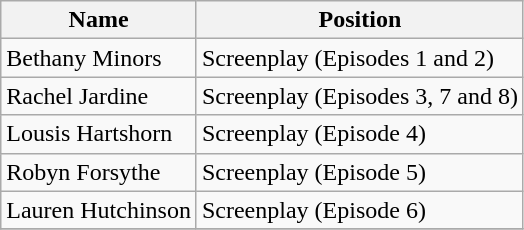<table class="wikitable">
<tr>
<th>Name</th>
<th>Position</th>
</tr>
<tr>
<td>Bethany Minors</td>
<td>Screenplay (Episodes 1 and 2)</td>
</tr>
<tr>
<td>Rachel Jardine</td>
<td>Screenplay (Episodes 3, 7 and 8)</td>
</tr>
<tr>
<td>Lousis Hartshorn</td>
<td>Screenplay (Episode 4)</td>
</tr>
<tr>
<td>Robyn Forsythe</td>
<td>Screenplay (Episode 5)</td>
</tr>
<tr>
<td>Lauren Hutchinson</td>
<td>Screenplay (Episode 6)</td>
</tr>
<tr>
</tr>
</table>
